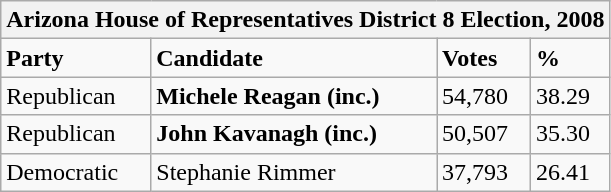<table class="wikitable">
<tr>
<th colspan="4">Arizona House of Representatives District 8 Election, 2008</th>
</tr>
<tr>
<td><strong>Party</strong></td>
<td><strong>Candidate</strong></td>
<td><strong>Votes</strong></td>
<td><strong>%</strong></td>
</tr>
<tr>
<td>Republican</td>
<td><strong>Michele Reagan (inc.)</strong></td>
<td>54,780</td>
<td>38.29</td>
</tr>
<tr>
<td>Republican</td>
<td><strong>John Kavanagh (inc.)</strong></td>
<td>50,507</td>
<td>35.30</td>
</tr>
<tr>
<td>Democratic</td>
<td>Stephanie Rimmer</td>
<td>37,793</td>
<td>26.41</td>
</tr>
</table>
